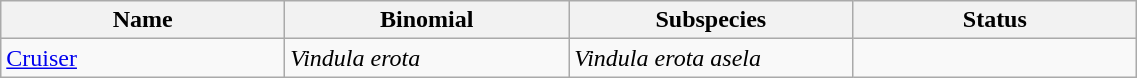<table width=60% class="wikitable">
<tr>
<th width=20%>Name</th>
<th width=20%>Binomial</th>
<th width=20%>Subspecies</th>
<th width=20%>Status</th>
</tr>
<tr>
<td><a href='#'>Cruiser</a><br>

</td>
<td><em>Vindula erota</em></td>
<td><em>Vindula erota asela</em></td>
<td></td>
</tr>
</table>
